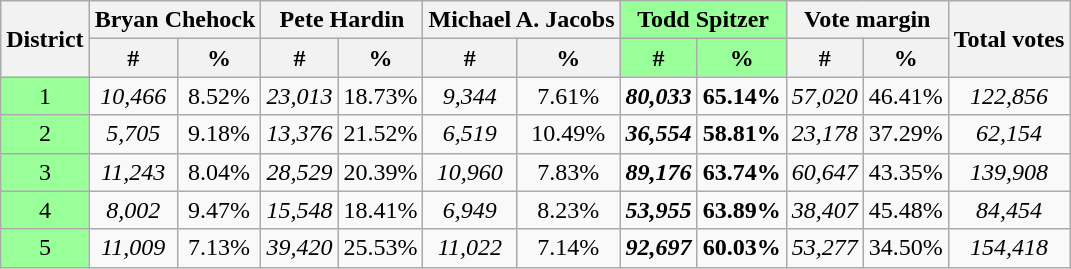<table class="wikitable sortable" style="text-align:center">
<tr>
<th rowspan=2>District</th>
<th colspan=2>Bryan Chehock</th>
<th colspan=2>Pete Hardin</th>
<th colspan=2>Michael A. Jacobs</th>
<th colspan=2 style=background:#9f9>Todd Spitzer</th>
<th colspan=2>Vote margin</th>
<th rowspan=2>Total votes</th>
</tr>
<tr>
<th>#</th>
<th>%</th>
<th>#</th>
<th>%</th>
<th>#</th>
<th>%</th>
<th style=background:#9f9>#</th>
<th style=background:#9f9>%</th>
<th>#</th>
<th>%</th>
</tr>
<tr>
<td bgcolor=#9f9>1</td>
<td><em>10,466</em></td>
<td>8.52%</td>
<td><em>23,013</em></td>
<td>18.73%</td>
<td><em>9,344</em></td>
<td>7.61%</td>
<td><strong><em>80,033</em></strong></td>
<td><strong>65.14%</strong></td>
<td><em>57,020</em></td>
<td>46.41%</td>
<td><em>122,856</em></td>
</tr>
<tr>
<td bgcolor=#9f9>2</td>
<td><em>5,705</em></td>
<td>9.18%</td>
<td><em>13,376</em></td>
<td>21.52%</td>
<td><em>6,519</em></td>
<td>10.49%</td>
<td><strong><em>36,554</em></strong></td>
<td><strong>58.81%</strong></td>
<td><em>23,178</em></td>
<td>37.29%</td>
<td><em>62,154</em></td>
</tr>
<tr>
<td bgcolor=#9f9>3</td>
<td><em>11,243</em></td>
<td>8.04%</td>
<td><em>28,529</em></td>
<td>20.39%</td>
<td><em>10,960</em></td>
<td>7.83%</td>
<td><strong><em>89,176</em></strong></td>
<td><strong>63.74%</strong></td>
<td><em>60,647</em></td>
<td>43.35%</td>
<td><em>139,908</em></td>
</tr>
<tr>
<td bgcolor=#9f9>4</td>
<td><em>8,002</em></td>
<td>9.47%</td>
<td><em>15,548</em></td>
<td>18.41%</td>
<td><em>6,949</em></td>
<td>8.23%</td>
<td><strong><em>53,955</em></strong></td>
<td><strong>63.89%</strong></td>
<td><em>38,407</em></td>
<td>45.48%</td>
<td><em>84,454</em></td>
</tr>
<tr>
<td bgcolor=#9f9>5</td>
<td><em>11,009</em></td>
<td>7.13%</td>
<td><em>39,420</em></td>
<td>25.53%</td>
<td><em>11,022</em></td>
<td>7.14%</td>
<td><strong><em>92,697</em></strong></td>
<td><strong>60.03%</strong></td>
<td><em>53,277</em></td>
<td>34.50%</td>
<td><em>154,418</em></td>
</tr>
</table>
